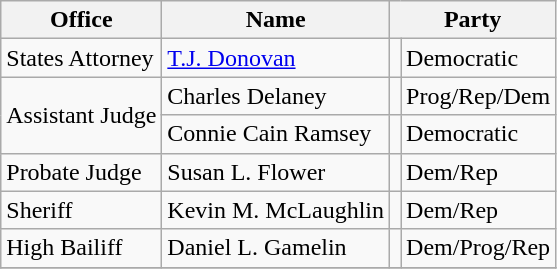<table class="wikitable sortable">
<tr>
<th>Office</th>
<th>Name</th>
<th colspan="2">Party</th>
</tr>
<tr>
<td>States Attorney</td>
<td><a href='#'>T.J. Donovan</a></td>
<td></td>
<td>Democratic</td>
</tr>
<tr>
<td rowspan=2>Assistant Judge</td>
<td>Charles Delaney</td>
<td></td>
<td>Prog/Rep/Dem</td>
</tr>
<tr>
<td>Connie Cain Ramsey</td>
<td></td>
<td>Democratic</td>
</tr>
<tr>
<td>Probate Judge</td>
<td>Susan L. Flower</td>
<td></td>
<td>Dem/Rep</td>
</tr>
<tr>
<td>Sheriff</td>
<td>Kevin M. McLaughlin</td>
<td></td>
<td>Dem/Rep</td>
</tr>
<tr>
<td>High Bailiff</td>
<td>Daniel L. Gamelin</td>
<td></td>
<td>Dem/Prog/Rep</td>
</tr>
<tr>
</tr>
</table>
